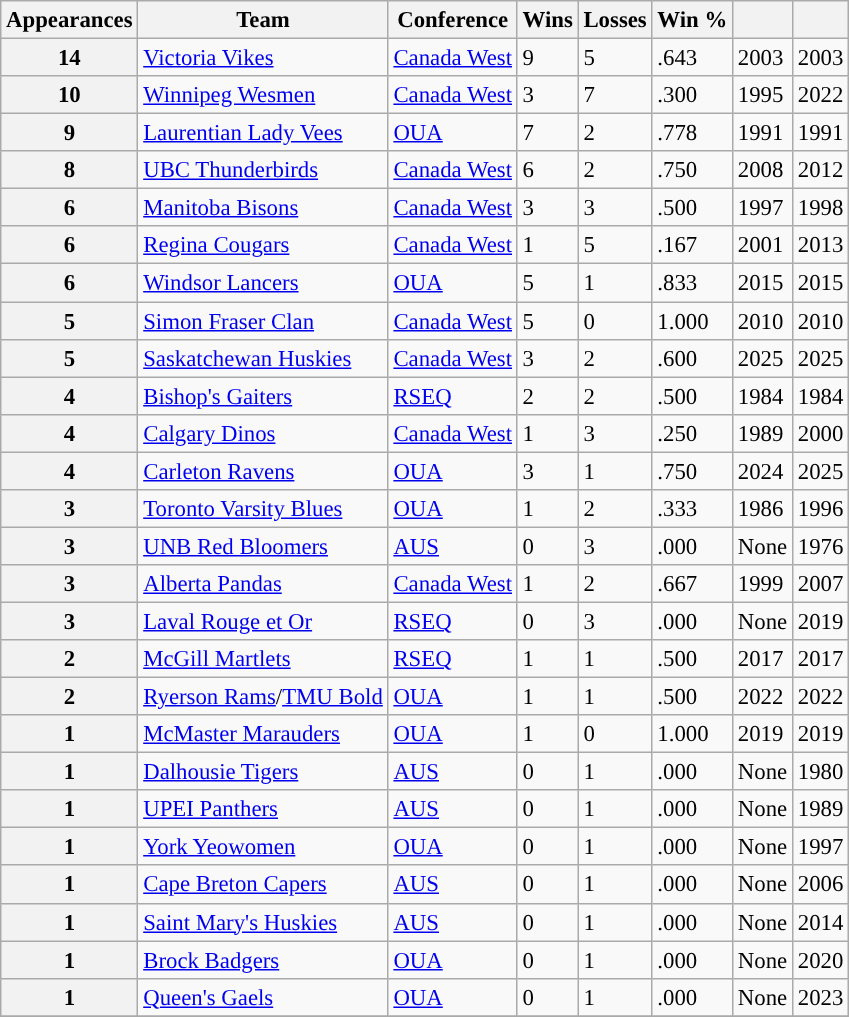<table class="wikitable sortable"  style="font-size: 95%">
<tr>
<th>Appearances</th>
<th>Team</th>
<th>Conference</th>
<th>Wins</th>
<th>Losses</th>
<th>Win %</th>
<th></th>
<th></th>
</tr>
<tr>
<th align="center">14</th>
<td><a href='#'>Victoria Vikes</a></td>
<td><a href='#'>Canada West</a></td>
<td>9</td>
<td>5</td>
<td>.643</td>
<td>2003</td>
<td>2003</td>
</tr>
<tr>
<th align="center">10</th>
<td><a href='#'>Winnipeg Wesmen</a></td>
<td><a href='#'>Canada West</a></td>
<td>3</td>
<td>7</td>
<td>.300</td>
<td>1995</td>
<td>2022</td>
</tr>
<tr>
<th align="center">9</th>
<td><a href='#'>Laurentian Lady Vees</a></td>
<td><a href='#'>OUA</a></td>
<td>7</td>
<td>2</td>
<td>.778</td>
<td>1991</td>
<td>1991</td>
</tr>
<tr>
<th align="center">8</th>
<td><a href='#'>UBC Thunderbirds</a></td>
<td><a href='#'>Canada West</a></td>
<td>6</td>
<td>2</td>
<td>.750</td>
<td>2008</td>
<td>2012</td>
</tr>
<tr>
<th align="center">6</th>
<td><a href='#'>Manitoba Bisons</a></td>
<td><a href='#'>Canada West</a></td>
<td>3</td>
<td>3</td>
<td>.500</td>
<td>1997</td>
<td>1998</td>
</tr>
<tr>
<th align="center">6</th>
<td><a href='#'>Regina Cougars</a></td>
<td><a href='#'>Canada West</a></td>
<td>1</td>
<td>5</td>
<td>.167</td>
<td>2001</td>
<td>2013</td>
</tr>
<tr>
<th align="center">6</th>
<td><a href='#'>Windsor Lancers</a></td>
<td><a href='#'>OUA</a></td>
<td>5</td>
<td>1</td>
<td>.833</td>
<td>2015</td>
<td>2015</td>
</tr>
<tr>
<th align="center">5</th>
<td><a href='#'>Simon Fraser Clan</a></td>
<td><a href='#'>Canada West</a></td>
<td>5</td>
<td>0</td>
<td>1.000</td>
<td>2010</td>
<td>2010</td>
</tr>
<tr>
<th align="center">5</th>
<td><a href='#'>Saskatchewan Huskies</a></td>
<td><a href='#'>Canada West</a></td>
<td>3</td>
<td>2</td>
<td>.600</td>
<td>2025</td>
<td>2025</td>
</tr>
<tr>
<th align="center">4</th>
<td><a href='#'>Bishop's Gaiters</a></td>
<td><a href='#'>RSEQ</a></td>
<td>2</td>
<td>2</td>
<td>.500</td>
<td>1984</td>
<td>1984</td>
</tr>
<tr>
<th align="center">4</th>
<td><a href='#'>Calgary Dinos</a></td>
<td><a href='#'>Canada West</a></td>
<td>1</td>
<td>3</td>
<td>.250</td>
<td>1989</td>
<td>2000</td>
</tr>
<tr>
<th align="center">4</th>
<td><a href='#'>Carleton Ravens</a></td>
<td><a href='#'>OUA</a></td>
<td>3</td>
<td>1</td>
<td>.750</td>
<td>2024</td>
<td>2025</td>
</tr>
<tr>
<th align="center">3</th>
<td><a href='#'>Toronto Varsity Blues</a></td>
<td><a href='#'>OUA</a></td>
<td>1</td>
<td>2</td>
<td>.333</td>
<td>1986</td>
<td>1996</td>
</tr>
<tr>
<th align="center">3</th>
<td><a href='#'>UNB Red Bloomers</a></td>
<td><a href='#'>AUS</a></td>
<td>0</td>
<td>3</td>
<td>.000</td>
<td>None</td>
<td>1976</td>
</tr>
<tr>
<th align="center">3</th>
<td><a href='#'>Alberta Pandas</a></td>
<td><a href='#'>Canada West</a></td>
<td>1</td>
<td>2</td>
<td>.667</td>
<td>1999</td>
<td>2007</td>
</tr>
<tr>
<th align="center">3</th>
<td><a href='#'>Laval Rouge et Or</a></td>
<td><a href='#'>RSEQ</a></td>
<td>0</td>
<td>3</td>
<td>.000</td>
<td>None</td>
<td>2019</td>
</tr>
<tr>
<th align="center">2</th>
<td><a href='#'>McGill Martlets</a></td>
<td><a href='#'>RSEQ</a></td>
<td>1</td>
<td>1</td>
<td>.500</td>
<td>2017</td>
<td>2017</td>
</tr>
<tr>
<th align="center">2</th>
<td><a href='#'>Ryerson Rams</a>/<a href='#'>TMU Bold</a></td>
<td><a href='#'>OUA</a></td>
<td>1</td>
<td>1</td>
<td>.500</td>
<td>2022</td>
<td>2022</td>
</tr>
<tr>
<th align="center">1</th>
<td><a href='#'>McMaster Marauders</a></td>
<td><a href='#'>OUA</a></td>
<td>1</td>
<td>0</td>
<td>1.000</td>
<td>2019</td>
<td>2019</td>
</tr>
<tr>
<th align="center">1</th>
<td><a href='#'>Dalhousie Tigers</a></td>
<td><a href='#'>AUS</a></td>
<td>0</td>
<td>1</td>
<td>.000</td>
<td>None</td>
<td>1980</td>
</tr>
<tr>
<th align="center">1</th>
<td><a href='#'>UPEI Panthers</a></td>
<td><a href='#'>AUS</a></td>
<td>0</td>
<td>1</td>
<td>.000</td>
<td>None</td>
<td>1989</td>
</tr>
<tr>
<th align="center">1</th>
<td><a href='#'>York Yeowomen</a></td>
<td><a href='#'>OUA</a></td>
<td>0</td>
<td>1</td>
<td>.000</td>
<td>None</td>
<td>1997</td>
</tr>
<tr>
<th align="center">1</th>
<td><a href='#'>Cape Breton Capers</a></td>
<td><a href='#'>AUS</a></td>
<td>0</td>
<td>1</td>
<td>.000</td>
<td>None</td>
<td>2006</td>
</tr>
<tr>
<th align="center">1</th>
<td><a href='#'>Saint Mary's Huskies</a></td>
<td><a href='#'>AUS</a></td>
<td>0</td>
<td>1</td>
<td>.000</td>
<td>None</td>
<td>2014</td>
</tr>
<tr>
<th align="center">1</th>
<td><a href='#'>Brock Badgers</a></td>
<td><a href='#'>OUA</a></td>
<td>0</td>
<td>1</td>
<td>.000</td>
<td>None</td>
<td>2020</td>
</tr>
<tr>
<th align="center”">1</th>
<td><a href='#'>Queen's Gaels</a></td>
<td><a href='#'>OUA</a></td>
<td>0</td>
<td>1</td>
<td>.000</td>
<td>None</td>
<td>2023</td>
</tr>
<tr>
</tr>
</table>
